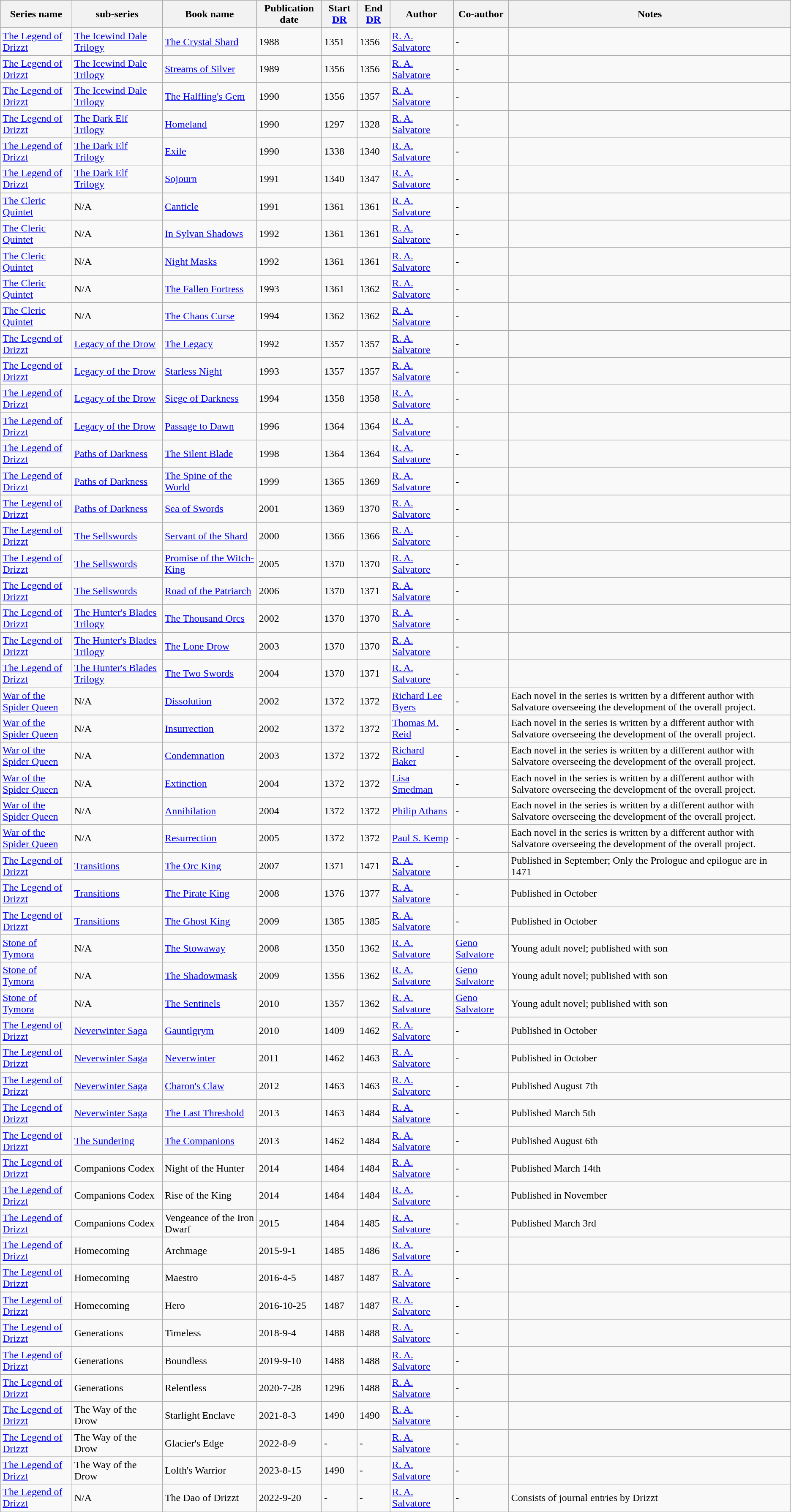<table class="wikitable sortable">
<tr>
<th>Series name</th>
<th>sub-series</th>
<th>Book name</th>
<th>Publication date</th>
<th>Start <a href='#'>DR</a></th>
<th>End <a href='#'>DR</a></th>
<th>Author</th>
<th>Co-author</th>
<th>Notes</th>
</tr>
<tr>
<td><a href='#'>The Legend of Drizzt</a></td>
<td><a href='#'>The Icewind Dale Trilogy</a></td>
<td><a href='#'>The Crystal Shard</a></td>
<td>1988</td>
<td>1351</td>
<td>1356</td>
<td><a href='#'>R. A. Salvatore</a></td>
<td>-</td>
<td></td>
</tr>
<tr>
<td><a href='#'>The Legend of Drizzt</a></td>
<td><a href='#'>The Icewind Dale Trilogy</a></td>
<td><a href='#'>Streams of Silver</a></td>
<td>1989</td>
<td>1356</td>
<td>1356</td>
<td><a href='#'>R. A. Salvatore</a></td>
<td>-</td>
<td></td>
</tr>
<tr>
<td><a href='#'>The Legend of Drizzt</a></td>
<td><a href='#'>The Icewind Dale Trilogy</a></td>
<td><a href='#'>The Halfling's Gem</a></td>
<td>1990</td>
<td>1356</td>
<td>1357</td>
<td><a href='#'>R. A. Salvatore</a></td>
<td>-</td>
<td></td>
</tr>
<tr>
<td><a href='#'>The Legend of Drizzt</a></td>
<td><a href='#'>The Dark Elf Trilogy</a></td>
<td><a href='#'>Homeland</a></td>
<td>1990</td>
<td>1297</td>
<td>1328</td>
<td><a href='#'>R. A. Salvatore</a></td>
<td>-</td>
<td></td>
</tr>
<tr>
<td><a href='#'>The Legend of Drizzt</a></td>
<td><a href='#'>The Dark Elf Trilogy</a></td>
<td><a href='#'>Exile</a></td>
<td>1990</td>
<td>1338</td>
<td>1340</td>
<td><a href='#'>R. A. Salvatore</a></td>
<td>-</td>
<td></td>
</tr>
<tr>
<td><a href='#'>The Legend of Drizzt</a></td>
<td><a href='#'>The Dark Elf Trilogy</a></td>
<td><a href='#'>Sojourn</a></td>
<td>1991</td>
<td>1340</td>
<td>1347</td>
<td><a href='#'>R. A. Salvatore</a></td>
<td>-</td>
<td></td>
</tr>
<tr>
<td><a href='#'>The Cleric Quintet</a></td>
<td>N/A</td>
<td><a href='#'>Canticle</a></td>
<td>1991</td>
<td>1361</td>
<td>1361</td>
<td><a href='#'>R. A. Salvatore</a></td>
<td>-</td>
<td></td>
</tr>
<tr>
<td><a href='#'>The Cleric Quintet</a></td>
<td>N/A</td>
<td><a href='#'>In Sylvan Shadows</a></td>
<td>1992</td>
<td>1361</td>
<td>1361</td>
<td><a href='#'>R. A. Salvatore</a></td>
<td>-</td>
<td></td>
</tr>
<tr>
<td><a href='#'>The Cleric Quintet</a></td>
<td>N/A</td>
<td><a href='#'>Night Masks</a></td>
<td>1992</td>
<td>1361</td>
<td>1361</td>
<td><a href='#'>R. A. Salvatore</a></td>
<td>-</td>
<td></td>
</tr>
<tr>
<td><a href='#'>The Cleric Quintet</a></td>
<td>N/A</td>
<td><a href='#'>The Fallen Fortress</a></td>
<td>1993</td>
<td>1361</td>
<td>1362</td>
<td><a href='#'>R. A. Salvatore</a></td>
<td>-</td>
<td></td>
</tr>
<tr>
<td><a href='#'>The Cleric Quintet</a></td>
<td>N/A</td>
<td><a href='#'>The Chaos Curse</a></td>
<td>1994</td>
<td>1362</td>
<td>1362</td>
<td><a href='#'>R. A. Salvatore</a></td>
<td>-</td>
<td></td>
</tr>
<tr>
<td><a href='#'>The Legend of Drizzt</a></td>
<td><a href='#'>Legacy of the Drow</a></td>
<td><a href='#'>The Legacy</a></td>
<td>1992</td>
<td>1357</td>
<td>1357</td>
<td><a href='#'>R. A. Salvatore</a></td>
<td>-</td>
<td></td>
</tr>
<tr>
<td><a href='#'>The Legend of Drizzt</a></td>
<td><a href='#'>Legacy of the Drow</a></td>
<td><a href='#'>Starless Night</a></td>
<td>1993</td>
<td>1357</td>
<td>1357</td>
<td><a href='#'>R. A. Salvatore</a></td>
<td>-</td>
<td></td>
</tr>
<tr>
<td><a href='#'>The Legend of Drizzt</a></td>
<td><a href='#'>Legacy of the Drow</a></td>
<td><a href='#'>Siege of Darkness</a></td>
<td>1994</td>
<td>1358</td>
<td>1358</td>
<td><a href='#'>R. A. Salvatore</a></td>
<td>-</td>
<td></td>
</tr>
<tr>
<td><a href='#'>The Legend of Drizzt</a></td>
<td><a href='#'>Legacy of the Drow</a></td>
<td><a href='#'>Passage to Dawn</a></td>
<td>1996</td>
<td>1364</td>
<td>1364</td>
<td><a href='#'>R. A. Salvatore</a></td>
<td>-</td>
<td></td>
</tr>
<tr>
<td><a href='#'>The Legend of Drizzt</a></td>
<td><a href='#'>Paths of Darkness</a></td>
<td><a href='#'>The Silent Blade</a></td>
<td>1998</td>
<td>1364</td>
<td>1364</td>
<td><a href='#'>R. A. Salvatore</a></td>
<td>-</td>
<td></td>
</tr>
<tr>
<td><a href='#'>The Legend of Drizzt</a></td>
<td><a href='#'>Paths of Darkness</a></td>
<td><a href='#'>The Spine of the World</a></td>
<td>1999</td>
<td>1365</td>
<td>1369</td>
<td><a href='#'>R. A. Salvatore</a></td>
<td>-</td>
<td></td>
</tr>
<tr>
<td><a href='#'>The Legend of Drizzt</a></td>
<td><a href='#'>Paths of Darkness</a></td>
<td><a href='#'>Sea of Swords</a></td>
<td>2001</td>
<td>1369</td>
<td>1370</td>
<td><a href='#'>R. A. Salvatore</a></td>
<td>-</td>
<td></td>
</tr>
<tr>
<td><a href='#'>The Legend of Drizzt</a></td>
<td><a href='#'>The Sellswords</a></td>
<td><a href='#'>Servant of the Shard</a></td>
<td>2000</td>
<td>1366</td>
<td>1366</td>
<td><a href='#'>R. A. Salvatore</a></td>
<td>-</td>
<td></td>
</tr>
<tr>
<td><a href='#'>The Legend of Drizzt</a></td>
<td><a href='#'>The Sellswords</a></td>
<td><a href='#'>Promise of the Witch-King</a></td>
<td>2005</td>
<td>1370</td>
<td>1370</td>
<td><a href='#'>R. A. Salvatore</a></td>
<td>-</td>
<td></td>
</tr>
<tr>
<td><a href='#'>The Legend of Drizzt</a></td>
<td><a href='#'>The Sellswords</a></td>
<td><a href='#'>Road of the Patriarch</a></td>
<td>2006</td>
<td>1370</td>
<td>1371</td>
<td><a href='#'>R. A. Salvatore</a></td>
<td>-</td>
<td></td>
</tr>
<tr>
<td><a href='#'>The Legend of Drizzt</a></td>
<td><a href='#'>The Hunter's Blades Trilogy</a></td>
<td><a href='#'>The Thousand Orcs</a></td>
<td>2002</td>
<td>1370</td>
<td>1370</td>
<td><a href='#'>R. A. Salvatore</a></td>
<td>-</td>
<td></td>
</tr>
<tr>
<td><a href='#'>The Legend of Drizzt</a></td>
<td><a href='#'>The Hunter's Blades Trilogy</a></td>
<td><a href='#'>The Lone Drow</a></td>
<td>2003</td>
<td>1370</td>
<td>1370</td>
<td><a href='#'>R. A. Salvatore</a></td>
<td>-</td>
<td></td>
</tr>
<tr>
<td><a href='#'>The Legend of Drizzt</a></td>
<td><a href='#'>The Hunter's Blades Trilogy</a></td>
<td><a href='#'>The Two Swords</a></td>
<td>2004</td>
<td>1370</td>
<td>1371</td>
<td><a href='#'>R. A. Salvatore</a></td>
<td>-</td>
<td></td>
</tr>
<tr>
<td><a href='#'>War of the Spider Queen</a></td>
<td>N/A</td>
<td><a href='#'>Dissolution</a></td>
<td>2002</td>
<td>1372</td>
<td>1372</td>
<td><a href='#'>Richard Lee Byers</a></td>
<td>-</td>
<td>Each novel in the series is written by a different author with Salvatore overseeing the development of the overall project.</td>
</tr>
<tr>
<td><a href='#'>War of the Spider Queen</a></td>
<td>N/A</td>
<td><a href='#'>Insurrection</a></td>
<td>2002</td>
<td>1372</td>
<td>1372</td>
<td><a href='#'>Thomas M. Reid</a></td>
<td>-</td>
<td>Each novel in the series is written by a different author with Salvatore overseeing the development of the overall project.</td>
</tr>
<tr>
<td><a href='#'>War of the Spider Queen</a></td>
<td>N/A</td>
<td><a href='#'>Condemnation</a></td>
<td>2003</td>
<td>1372</td>
<td>1372</td>
<td><a href='#'>Richard Baker</a></td>
<td>-</td>
<td>Each novel in the series is written by a different author with Salvatore overseeing the development of the overall project.</td>
</tr>
<tr>
<td><a href='#'>War of the Spider Queen</a></td>
<td>N/A</td>
<td><a href='#'>Extinction</a></td>
<td>2004</td>
<td>1372</td>
<td>1372</td>
<td><a href='#'>Lisa Smedman</a></td>
<td>-</td>
<td>Each novel in the series is written by a different author with Salvatore overseeing the development of the overall project.</td>
</tr>
<tr>
<td><a href='#'>War of the Spider Queen</a></td>
<td>N/A</td>
<td><a href='#'>Annihilation</a></td>
<td>2004</td>
<td>1372</td>
<td>1372</td>
<td><a href='#'>Philip Athans</a></td>
<td>-</td>
<td>Each novel in the series is written by a different author with Salvatore overseeing the development of the overall project.</td>
</tr>
<tr>
<td><a href='#'>War of the Spider Queen</a></td>
<td>N/A</td>
<td><a href='#'>Resurrection</a></td>
<td>2005</td>
<td>1372</td>
<td>1372</td>
<td><a href='#'>Paul S. Kemp</a></td>
<td>-</td>
<td>Each novel in the series is written by a different author with Salvatore overseeing the development of the overall project.</td>
</tr>
<tr>
<td><a href='#'>The Legend of Drizzt</a></td>
<td><a href='#'>Transitions</a></td>
<td><a href='#'>The Orc King</a></td>
<td>2007</td>
<td>1371</td>
<td>1471</td>
<td><a href='#'>R. A. Salvatore</a></td>
<td>-</td>
<td>Published in September; Only the Prologue and epilogue are in 1471</td>
</tr>
<tr>
<td><a href='#'>The Legend of Drizzt</a></td>
<td><a href='#'>Transitions</a></td>
<td><a href='#'>The Pirate King</a></td>
<td>2008</td>
<td>1376</td>
<td>1377</td>
<td><a href='#'>R. A. Salvatore</a></td>
<td>-</td>
<td>Published in October</td>
</tr>
<tr>
<td><a href='#'>The Legend of Drizzt</a></td>
<td><a href='#'>Transitions</a></td>
<td><a href='#'>The Ghost King</a></td>
<td>2009</td>
<td>1385</td>
<td>1385</td>
<td><a href='#'>R. A. Salvatore</a></td>
<td>-</td>
<td>Published in October</td>
</tr>
<tr>
<td><a href='#'>Stone of Tymora</a></td>
<td>N/A</td>
<td><a href='#'>The Stowaway</a></td>
<td>2008</td>
<td>1350</td>
<td>1362</td>
<td><a href='#'>R. A. Salvatore</a></td>
<td><a href='#'>Geno Salvatore</a></td>
<td>Young adult novel; published with son</td>
</tr>
<tr>
<td><a href='#'>Stone of Tymora</a></td>
<td>N/A</td>
<td><a href='#'>The Shadowmask</a></td>
<td>2009</td>
<td>1356</td>
<td>1362</td>
<td><a href='#'>R. A. Salvatore</a></td>
<td><a href='#'>Geno Salvatore</a></td>
<td>Young adult novel; published with son</td>
</tr>
<tr>
<td><a href='#'>Stone of Tymora</a></td>
<td>N/A</td>
<td><a href='#'>The Sentinels</a></td>
<td>2010</td>
<td>1357</td>
<td>1362</td>
<td><a href='#'>R. A. Salvatore</a></td>
<td><a href='#'>Geno Salvatore</a></td>
<td>Young adult novel; published with son</td>
</tr>
<tr>
<td><a href='#'>The Legend of Drizzt</a></td>
<td><a href='#'>Neverwinter Saga</a></td>
<td><a href='#'>Gauntlgrym</a></td>
<td>2010</td>
<td>1409</td>
<td>1462</td>
<td><a href='#'>R. A. Salvatore</a></td>
<td>-</td>
<td>Published in October</td>
</tr>
<tr>
<td><a href='#'>The Legend of Drizzt</a></td>
<td><a href='#'>Neverwinter Saga</a></td>
<td><a href='#'>Neverwinter</a></td>
<td>2011</td>
<td>1462</td>
<td>1463</td>
<td><a href='#'>R. A. Salvatore</a></td>
<td>-</td>
<td>Published in October</td>
</tr>
<tr>
<td><a href='#'>The Legend of Drizzt</a></td>
<td><a href='#'>Neverwinter Saga</a></td>
<td><a href='#'>Charon's Claw</a></td>
<td>2012</td>
<td>1463</td>
<td>1463</td>
<td><a href='#'>R. A. Salvatore</a></td>
<td>-</td>
<td>Published August 7th</td>
</tr>
<tr>
<td><a href='#'>The Legend of Drizzt</a></td>
<td><a href='#'>Neverwinter Saga</a></td>
<td><a href='#'>The Last Threshold</a></td>
<td>2013</td>
<td>1463</td>
<td>1484</td>
<td><a href='#'>R. A. Salvatore</a></td>
<td>-</td>
<td>Published March 5th</td>
</tr>
<tr>
<td><a href='#'>The Legend of Drizzt</a></td>
<td><a href='#'>The Sundering</a></td>
<td><a href='#'>The Companions</a></td>
<td>2013</td>
<td>1462</td>
<td>1484</td>
<td><a href='#'>R. A. Salvatore</a></td>
<td>-</td>
<td>Published August 6th</td>
</tr>
<tr>
<td><a href='#'>The Legend of Drizzt</a></td>
<td>Companions Codex</td>
<td>Night of the Hunter</td>
<td>2014</td>
<td>1484</td>
<td>1484</td>
<td><a href='#'>R. A. Salvatore</a></td>
<td>-</td>
<td>Published March 14th</td>
</tr>
<tr>
<td><a href='#'>The Legend of Drizzt</a></td>
<td>Companions Codex</td>
<td>Rise of the King</td>
<td>2014</td>
<td>1484</td>
<td>1484</td>
<td><a href='#'>R. A. Salvatore</a></td>
<td>-</td>
<td>Published in November</td>
</tr>
<tr>
<td><a href='#'>The Legend of Drizzt</a></td>
<td>Companions Codex</td>
<td>Vengeance of the Iron Dwarf</td>
<td>2015</td>
<td>1484</td>
<td>1485</td>
<td><a href='#'>R. A. Salvatore</a></td>
<td>-</td>
<td>Published March 3rd</td>
</tr>
<tr>
<td><a href='#'>The Legend of Drizzt</a></td>
<td>Homecoming</td>
<td>Archmage</td>
<td>2015-9-1</td>
<td>1485</td>
<td>1486</td>
<td><a href='#'>R. A. Salvatore</a></td>
<td>-</td>
<td></td>
</tr>
<tr>
<td><a href='#'>The Legend of Drizzt</a></td>
<td>Homecoming</td>
<td>Maestro</td>
<td>2016-4-5</td>
<td>1487</td>
<td>1487</td>
<td><a href='#'>R. A. Salvatore</a></td>
<td>-</td>
<td></td>
</tr>
<tr>
<td><a href='#'>The Legend of Drizzt</a></td>
<td>Homecoming</td>
<td>Hero</td>
<td>2016-10-25</td>
<td>1487</td>
<td>1487</td>
<td><a href='#'>R. A. Salvatore</a></td>
<td>-</td>
<td></td>
</tr>
<tr>
<td><a href='#'>The Legend of Drizzt</a></td>
<td>Generations</td>
<td>Timeless</td>
<td>2018-9-4</td>
<td>1488</td>
<td>1488</td>
<td><a href='#'>R. A. Salvatore</a></td>
<td>-</td>
<td></td>
</tr>
<tr>
<td><a href='#'>The Legend of Drizzt</a></td>
<td>Generations</td>
<td>Boundless</td>
<td>2019-9-10</td>
<td>1488</td>
<td>1488</td>
<td><a href='#'>R. A. Salvatore</a></td>
<td>-</td>
<td></td>
</tr>
<tr>
<td><a href='#'>The Legend of Drizzt</a></td>
<td>Generations</td>
<td>Relentless</td>
<td>2020-7-28</td>
<td>1296</td>
<td>1488</td>
<td><a href='#'>R. A. Salvatore</a></td>
<td>-</td>
<td></td>
</tr>
<tr>
<td><a href='#'>The Legend of Drizzt</a></td>
<td>The Way of the Drow</td>
<td>Starlight Enclave</td>
<td>2021-8-3</td>
<td>1490</td>
<td>1490</td>
<td><a href='#'>R. A. Salvatore</a></td>
<td>-</td>
<td></td>
</tr>
<tr>
<td><a href='#'>The Legend of Drizzt</a></td>
<td>The Way of the Drow</td>
<td>Glacier's Edge</td>
<td>2022-8-9</td>
<td>-</td>
<td>-</td>
<td><a href='#'>R. A. Salvatore</a></td>
<td>-</td>
<td></td>
</tr>
<tr>
<td><a href='#'>The Legend of Drizzt</a></td>
<td>The Way of the Drow</td>
<td>Lolth's Warrior</td>
<td>2023-8-15</td>
<td>1490</td>
<td>-</td>
<td><a href='#'>R. A. Salvatore</a></td>
<td>-</td>
<td></td>
</tr>
<tr>
<td><a href='#'>The Legend of Drizzt</a></td>
<td>N/A</td>
<td>The Dao of Drizzt</td>
<td>2022-9-20</td>
<td>-</td>
<td>-</td>
<td><a href='#'>R. A. Salvatore</a></td>
<td>-</td>
<td>Consists of journal entries by Drizzt</td>
</tr>
</table>
